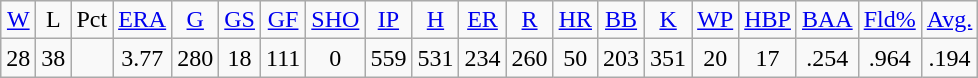<table class=wikitable style="text-align:center">
<tr>
<td><a href='#'>W</a></td>
<td>L</td>
<td>Pct</td>
<td><a href='#'>ERA</a></td>
<td><a href='#'>G</a></td>
<td><a href='#'>GS</a></td>
<td><a href='#'>GF</a></td>
<td><a href='#'>SHO</a></td>
<td><a href='#'>IP</a></td>
<td><a href='#'>H</a></td>
<td><a href='#'>ER</a></td>
<td><a href='#'>R</a></td>
<td><a href='#'>HR</a></td>
<td><a href='#'>BB</a></td>
<td><a href='#'>K</a></td>
<td><a href='#'>WP</a></td>
<td><a href='#'>HBP</a></td>
<td><a href='#'>BAA</a></td>
<td><a href='#'>Fld%</a></td>
<td><a href='#'>Avg.</a></td>
</tr>
<tr>
<td>28</td>
<td>38</td>
<td></td>
<td>3.77</td>
<td>280</td>
<td>18</td>
<td>111</td>
<td>0</td>
<td>559</td>
<td>531</td>
<td>234</td>
<td>260</td>
<td>50</td>
<td>203</td>
<td>351</td>
<td>20</td>
<td>17</td>
<td>.254</td>
<td>.964</td>
<td>.194</td>
</tr>
</table>
